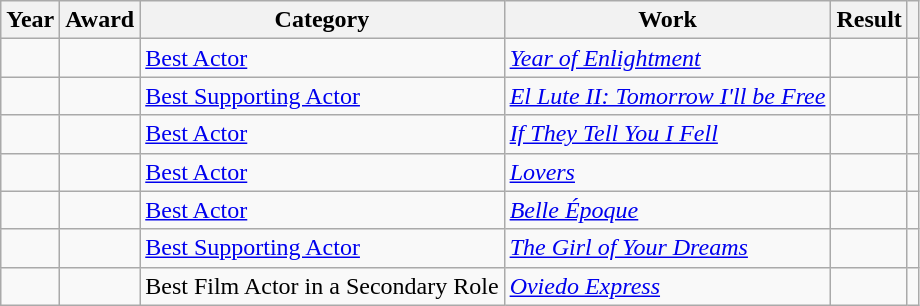<table class="wikitable sortable">
<tr>
<th>Year</th>
<th>Award</th>
<th>Category</th>
<th>Work</th>
<th>Result</th>
<th class = "unsortable"></th>
</tr>
<tr>
<td></td>
<td></td>
<td><a href='#'>Best Actor</a></td>
<td><em><a href='#'>Year of Enlightment</a></em></td>
<td></td>
<td></td>
</tr>
<tr>
<td></td>
<td></td>
<td><a href='#'>Best Supporting Actor</a></td>
<td><em><a href='#'>El Lute II: Tomorrow I'll be Free</a></em></td>
<td></td>
<td></td>
</tr>
<tr>
<td></td>
<td></td>
<td><a href='#'>Best Actor</a></td>
<td><em><a href='#'>If They Tell You I Fell</a></em></td>
<td></td>
<td></td>
</tr>
<tr>
<td></td>
<td></td>
<td><a href='#'>Best Actor</a></td>
<td><em><a href='#'>Lovers</a></em></td>
<td></td>
<td></td>
</tr>
<tr>
<td></td>
<td></td>
<td><a href='#'>Best Actor</a></td>
<td><em><a href='#'>Belle Époque</a></em></td>
<td></td>
<td></td>
</tr>
<tr>
<td></td>
<td></td>
<td><a href='#'>Best Supporting Actor</a></td>
<td><em><a href='#'>The Girl of Your Dreams</a></em></td>
<td></td>
<td></td>
</tr>
<tr>
<td></td>
<td></td>
<td>Best Film Actor in a Secondary Role</td>
<td><em><a href='#'>Oviedo Express</a></em></td>
<td></td>
<td></td>
</tr>
</table>
